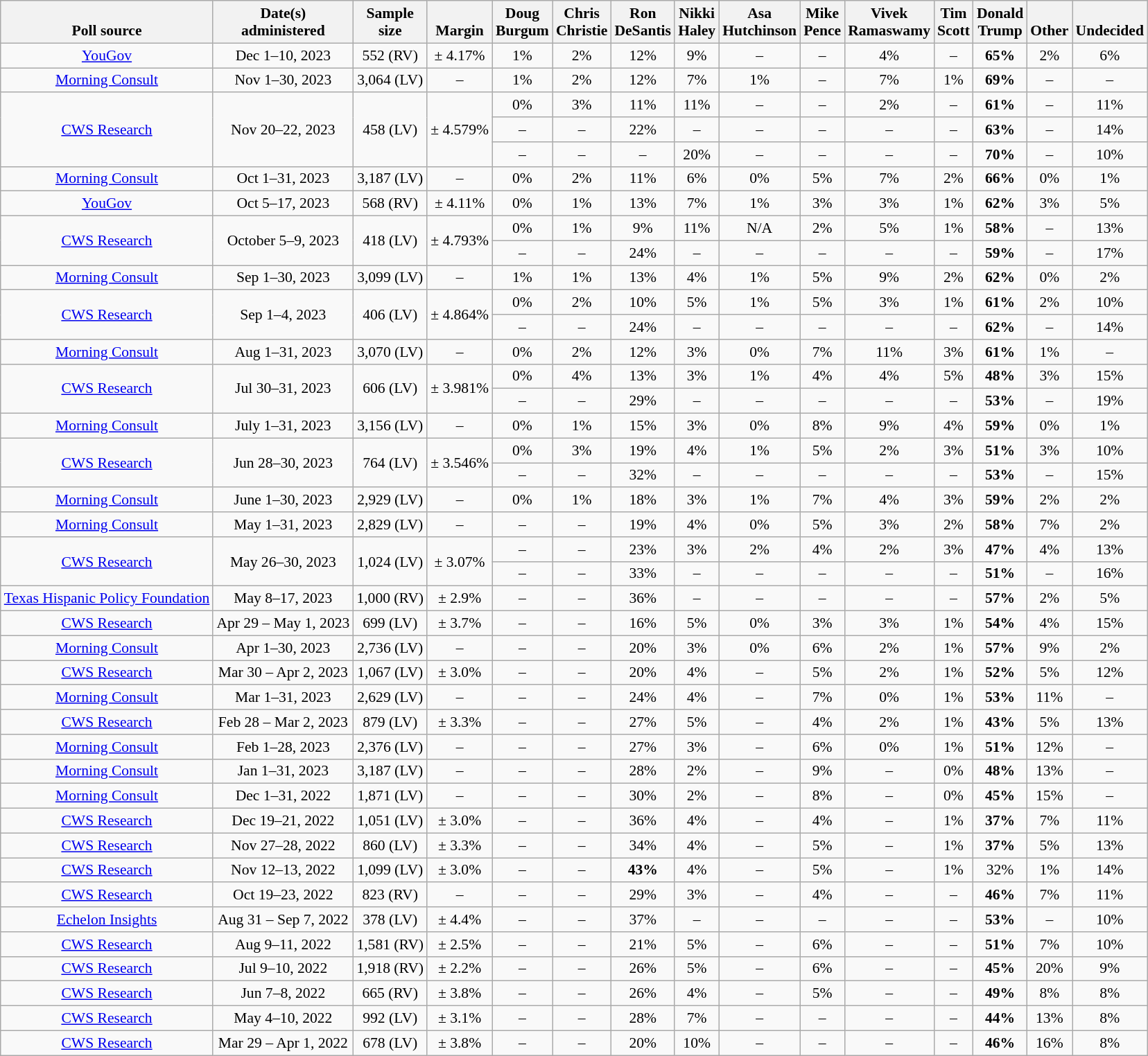<table class="wikitable mw-datatable" style="font-size:90%;text-align:center;">
<tr valign=bottom>
<th>Poll source</th>
<th>Date(s)<br>administered</th>
<th>Sample<br>size</th>
<th>Margin<br></th>
<th>Doug<br>Burgum</th>
<th>Chris<br>Christie</th>
<th>Ron<br>DeSantis</th>
<th>Nikki<br>Haley</th>
<th>Asa<br>Hutchinson</th>
<th>Mike<br>Pence</th>
<th>Vivek<br>Ramaswamy</th>
<th>Tim<br>Scott</th>
<th>Donald<br>Trump</th>
<th>Other</th>
<th>Undecided</th>
</tr>
<tr>
<td><a href='#'>YouGov</a></td>
<td>Dec 1–10, 2023</td>
<td>552 (RV)</td>
<td>± 4.17%</td>
<td>1%</td>
<td>2%</td>
<td>12%</td>
<td>9%</td>
<td>–</td>
<td>–</td>
<td>4%</td>
<td>–</td>
<td><strong>65%</strong></td>
<td>2%</td>
<td>6%</td>
</tr>
<tr>
<td><a href='#'>Morning Consult</a></td>
<td>Nov 1–30, 2023</td>
<td>3,064 (LV)</td>
<td>–</td>
<td>1%</td>
<td>2%</td>
<td>12%</td>
<td>7%</td>
<td>1%</td>
<td>–</td>
<td>7%</td>
<td>1%</td>
<td><strong>69%</strong></td>
<td>–</td>
<td>–</td>
</tr>
<tr>
<td rowspan="3"><a href='#'>CWS Research</a></td>
<td rowspan="3">Nov 20–22, 2023</td>
<td rowspan="3">458 (LV)</td>
<td rowspan="3">± 4.579%</td>
<td>0%</td>
<td>3%</td>
<td>11%</td>
<td>11%</td>
<td>–</td>
<td>–</td>
<td>2%</td>
<td>–</td>
<td><strong>61%</strong></td>
<td>–</td>
<td>11%</td>
</tr>
<tr>
<td>–</td>
<td>–</td>
<td>22%</td>
<td>–</td>
<td>–</td>
<td>–</td>
<td>–</td>
<td>–</td>
<td><strong>63%</strong></td>
<td>–</td>
<td>14%</td>
</tr>
<tr>
<td>–</td>
<td>–</td>
<td>–</td>
<td>20%</td>
<td>–</td>
<td>–</td>
<td>–</td>
<td>–</td>
<td><strong>70%</strong></td>
<td>–</td>
<td>10%</td>
</tr>
<tr>
<td><a href='#'>Morning Consult</a></td>
<td>Oct 1–31, 2023</td>
<td>3,187 (LV)</td>
<td>–</td>
<td>0%</td>
<td>2%</td>
<td>11%</td>
<td>6%</td>
<td>0%</td>
<td>5%</td>
<td>7%</td>
<td>2%</td>
<td><strong>66%</strong></td>
<td>0%</td>
<td>1%</td>
</tr>
<tr>
<td><a href='#'>YouGov</a></td>
<td>Oct 5–17, 2023</td>
<td>568 (RV)</td>
<td>± 4.11%</td>
<td>0%</td>
<td>1%</td>
<td>13%</td>
<td>7%</td>
<td>1%</td>
<td>3%</td>
<td>3%</td>
<td>1%</td>
<td><strong>62%</strong></td>
<td>3%</td>
<td>5%</td>
</tr>
<tr>
<td rowspan="2"><a href='#'>CWS Research</a></td>
<td rowspan="2">October 5–9, 2023</td>
<td rowspan="2">418 (LV)</td>
<td rowspan="2">± 4.793%</td>
<td>0%</td>
<td>1%</td>
<td>9%</td>
<td>11%</td>
<td>N/A</td>
<td>2%</td>
<td>5%</td>
<td>1%</td>
<td><strong>58%</strong></td>
<td>–</td>
<td>13%</td>
</tr>
<tr>
<td>–</td>
<td>–</td>
<td>24%</td>
<td>–</td>
<td>–</td>
<td>–</td>
<td>–</td>
<td>–</td>
<td><strong>59%</strong></td>
<td>–</td>
<td>17%</td>
</tr>
<tr>
<td><a href='#'>Morning Consult</a></td>
<td>Sep 1–30, 2023</td>
<td>3,099 (LV)</td>
<td>–</td>
<td>1%</td>
<td>1%</td>
<td>13%</td>
<td>4%</td>
<td>1%</td>
<td>5%</td>
<td>9%</td>
<td>2%</td>
<td><strong>62%</strong></td>
<td>0%</td>
<td>2%</td>
</tr>
<tr>
<td rowspan="2"><a href='#'>CWS Research</a></td>
<td rowspan="2">Sep 1–4, 2023</td>
<td rowspan="2">406 (LV)</td>
<td rowspan="2">± 4.864%</td>
<td>0%</td>
<td>2%</td>
<td>10%</td>
<td>5%</td>
<td>1%</td>
<td>5%</td>
<td>3%</td>
<td>1%</td>
<td><strong>61%</strong></td>
<td>2%</td>
<td>10%</td>
</tr>
<tr>
<td>–</td>
<td>–</td>
<td>24%</td>
<td>–</td>
<td>–</td>
<td>–</td>
<td>–</td>
<td>–</td>
<td><strong>62%</strong></td>
<td>–</td>
<td>14%</td>
</tr>
<tr>
<td><a href='#'>Morning Consult</a></td>
<td>Aug 1–31, 2023</td>
<td>3,070 (LV)</td>
<td>–</td>
<td>0%</td>
<td>2%</td>
<td>12%</td>
<td>3%</td>
<td>0%</td>
<td>7%</td>
<td>11%</td>
<td>3%</td>
<td><strong>61%</strong></td>
<td>1%</td>
<td>–</td>
</tr>
<tr>
<td rowspan="2"><a href='#'>CWS Research</a></td>
<td rowspan="2">Jul 30–31, 2023</td>
<td rowspan="2">606 (LV)</td>
<td rowspan="2">± 3.981%</td>
<td>0%</td>
<td>4%</td>
<td>13%</td>
<td>3%</td>
<td>1%</td>
<td>4%</td>
<td>4%</td>
<td>5%</td>
<td><strong>48%</strong></td>
<td>3%</td>
<td>15%</td>
</tr>
<tr>
<td>–</td>
<td>–</td>
<td>29%</td>
<td>–</td>
<td>–</td>
<td>–</td>
<td>–</td>
<td>–</td>
<td><strong>53%</strong></td>
<td>–</td>
<td>19%</td>
</tr>
<tr>
<td><a href='#'>Morning Consult</a></td>
<td>July 1–31, 2023</td>
<td>3,156 (LV)</td>
<td>–</td>
<td>0%</td>
<td>1%</td>
<td>15%</td>
<td>3%</td>
<td>0%</td>
<td>8%</td>
<td>9%</td>
<td>4%</td>
<td><strong>59%</strong></td>
<td>0%</td>
<td>1%</td>
</tr>
<tr>
<td rowspan="2"><a href='#'>CWS Research</a></td>
<td rowspan="2">Jun 28–30, 2023</td>
<td rowspan="2">764 (LV)</td>
<td rowspan="2">± 3.546%</td>
<td>0%</td>
<td>3%</td>
<td>19%</td>
<td>4%</td>
<td>1%</td>
<td>5%</td>
<td>2%</td>
<td>3%</td>
<td><strong>51%</strong></td>
<td>3%</td>
<td>10%</td>
</tr>
<tr>
<td>–</td>
<td>–</td>
<td>32%</td>
<td>–</td>
<td>–</td>
<td>–</td>
<td>–</td>
<td>–</td>
<td><strong>53%</strong></td>
<td>–</td>
<td>15%</td>
</tr>
<tr>
<td><a href='#'>Morning Consult</a></td>
<td>June 1–30, 2023</td>
<td>2,929 (LV)</td>
<td>–</td>
<td>0%</td>
<td>1%</td>
<td>18%</td>
<td>3%</td>
<td>1%</td>
<td>7%</td>
<td>4%</td>
<td>3%</td>
<td><strong>59%</strong></td>
<td>2%</td>
<td>2%</td>
</tr>
<tr>
<td><a href='#'>Morning Consult</a></td>
<td>May 1–31, 2023</td>
<td>2,829 (LV)</td>
<td>–</td>
<td>–</td>
<td>–</td>
<td>19%</td>
<td>4%</td>
<td>0%</td>
<td>5%</td>
<td>3%</td>
<td>2%</td>
<td><strong>58%</strong></td>
<td>7%</td>
<td>2%</td>
</tr>
<tr>
<td rowspan="2"><a href='#'>CWS Research</a></td>
<td rowspan="2">May 26–30, 2023</td>
<td rowspan="2">1,024 (LV)</td>
<td rowspan="2">± 3.07%</td>
<td>–</td>
<td>–</td>
<td>23%</td>
<td>3%</td>
<td>2%</td>
<td>4%</td>
<td>2%</td>
<td>3%</td>
<td><strong>47%</strong></td>
<td>4%</td>
<td>13%</td>
</tr>
<tr>
<td>–</td>
<td>–</td>
<td>33%</td>
<td>–</td>
<td>–</td>
<td>–</td>
<td>–</td>
<td>–</td>
<td><strong>51%</strong></td>
<td>–</td>
<td>16%</td>
</tr>
<tr>
<td><a href='#'>Texas Hispanic Policy Foundation</a></td>
<td>May 8–17, 2023</td>
<td>1,000 (RV)</td>
<td>± 2.9%</td>
<td>–</td>
<td>–</td>
<td>36%</td>
<td>–</td>
<td>–</td>
<td>–</td>
<td>–</td>
<td>–</td>
<td><strong>57%</strong></td>
<td>2%</td>
<td>5%</td>
</tr>
<tr>
<td><a href='#'>CWS Research</a></td>
<td>Apr 29 – May 1, 2023</td>
<td>699 (LV)</td>
<td>± 3.7%</td>
<td>–</td>
<td>–</td>
<td>16%</td>
<td>5%</td>
<td>0%</td>
<td>3%</td>
<td>3%</td>
<td>1%</td>
<td><strong>54%</strong></td>
<td>4%</td>
<td>15%</td>
</tr>
<tr>
<td><a href='#'>Morning Consult</a></td>
<td>Apr 1–30, 2023</td>
<td>2,736 (LV)</td>
<td>–</td>
<td>–</td>
<td>–</td>
<td>20%</td>
<td>3%</td>
<td>0%</td>
<td>6%</td>
<td>2%</td>
<td>1%</td>
<td><strong>57%</strong></td>
<td>9%</td>
<td>2%</td>
</tr>
<tr>
<td><a href='#'>CWS Research</a></td>
<td>Mar 30 – Apr 2, 2023</td>
<td>1,067 (LV)</td>
<td>± 3.0%</td>
<td>–</td>
<td>–</td>
<td>20%</td>
<td>4%</td>
<td>–</td>
<td>5%</td>
<td>2%</td>
<td>1%</td>
<td><strong>52%</strong></td>
<td>5%</td>
<td>12%</td>
</tr>
<tr>
<td><a href='#'>Morning Consult</a></td>
<td>Mar 1–31, 2023</td>
<td>2,629 (LV)</td>
<td>–</td>
<td>–</td>
<td>–</td>
<td>24%</td>
<td>4%</td>
<td>–</td>
<td>7%</td>
<td>0%</td>
<td>1%</td>
<td><strong>53%</strong></td>
<td>11%</td>
<td>–</td>
</tr>
<tr>
<td><a href='#'>CWS Research</a></td>
<td>Feb 28 – Mar 2, 2023</td>
<td>879 (LV)</td>
<td>± 3.3%</td>
<td>–</td>
<td>–</td>
<td>27%</td>
<td>5%</td>
<td>–</td>
<td>4%</td>
<td>2%</td>
<td>1%</td>
<td><strong>43%</strong></td>
<td>5%</td>
<td>13%</td>
</tr>
<tr>
<td><a href='#'>Morning Consult</a></td>
<td>Feb 1–28, 2023</td>
<td>2,376 (LV)</td>
<td>–</td>
<td>–</td>
<td>–</td>
<td>27%</td>
<td>3%</td>
<td>–</td>
<td>6%</td>
<td>0%</td>
<td>1%</td>
<td><strong>51%</strong></td>
<td>12%</td>
<td>–</td>
</tr>
<tr>
<td><a href='#'>Morning Consult</a></td>
<td>Jan 1–31, 2023</td>
<td>3,187 (LV)</td>
<td>–</td>
<td>–</td>
<td>–</td>
<td>28%</td>
<td>2%</td>
<td>–</td>
<td>9%</td>
<td>–</td>
<td>0%</td>
<td><strong>48%</strong></td>
<td>13%</td>
<td>–</td>
</tr>
<tr>
<td><a href='#'>Morning Consult</a></td>
<td>Dec 1–31, 2022</td>
<td>1,871 (LV)</td>
<td>–</td>
<td>–</td>
<td>–</td>
<td>30%</td>
<td>2%</td>
<td>–</td>
<td>8%</td>
<td>–</td>
<td>0%</td>
<td><strong>45%</strong></td>
<td>15%</td>
<td>–</td>
</tr>
<tr>
<td><a href='#'>CWS Research</a></td>
<td>Dec 19–21, 2022</td>
<td>1,051 (LV)</td>
<td>± 3.0%</td>
<td>–</td>
<td>–</td>
<td>36%</td>
<td>4%</td>
<td>–</td>
<td>4%</td>
<td>–</td>
<td>1%</td>
<td><strong>37%</strong></td>
<td>7%</td>
<td>11%</td>
</tr>
<tr>
<td><a href='#'>CWS Research</a></td>
<td>Nov 27–28, 2022</td>
<td>860 (LV)</td>
<td>± 3.3%</td>
<td>–</td>
<td>–</td>
<td>34%</td>
<td>4%</td>
<td>–</td>
<td>5%</td>
<td>–</td>
<td>1%</td>
<td><strong>37%</strong></td>
<td>5%</td>
<td>13%</td>
</tr>
<tr>
<td><a href='#'>CWS Research</a></td>
<td>Nov 12–13, 2022</td>
<td>1,099 (LV)</td>
<td>± 3.0%</td>
<td>–</td>
<td>–</td>
<td><strong>43%</strong></td>
<td>4%</td>
<td>–</td>
<td>5%</td>
<td>–</td>
<td>1%</td>
<td>32%</td>
<td>1%</td>
<td>14%</td>
</tr>
<tr>
<td><a href='#'>CWS Research</a></td>
<td>Oct 19–23, 2022</td>
<td>823 (RV)</td>
<td>–</td>
<td>–</td>
<td>–</td>
<td>29%</td>
<td>3%</td>
<td>–</td>
<td>4%</td>
<td>–</td>
<td>–</td>
<td><strong>46%</strong></td>
<td>7%</td>
<td>11%</td>
</tr>
<tr>
<td><a href='#'>Echelon Insights</a></td>
<td>Aug 31 – Sep 7, 2022</td>
<td>378 (LV)</td>
<td>± 4.4%</td>
<td>–</td>
<td>–</td>
<td>37%</td>
<td>–</td>
<td>–</td>
<td>–</td>
<td>–</td>
<td>–</td>
<td><strong>53%</strong></td>
<td>–</td>
<td>10%</td>
</tr>
<tr>
<td><a href='#'>CWS Research</a></td>
<td>Aug 9–11, 2022</td>
<td>1,581 (RV)</td>
<td>± 2.5%</td>
<td>–</td>
<td>–</td>
<td>21%</td>
<td>5%</td>
<td>–</td>
<td>6%</td>
<td>–</td>
<td>–</td>
<td><strong>51%</strong></td>
<td>7%</td>
<td>10%</td>
</tr>
<tr>
<td><a href='#'>CWS Research</a></td>
<td>Jul 9–10, 2022</td>
<td>1,918 (RV)</td>
<td>± 2.2%</td>
<td>–</td>
<td>–</td>
<td>26%</td>
<td>5%</td>
<td>–</td>
<td>6%</td>
<td>–</td>
<td>–</td>
<td><strong>45%</strong></td>
<td>20%</td>
<td>9%</td>
</tr>
<tr>
<td><a href='#'>CWS Research</a></td>
<td>Jun 7–8, 2022</td>
<td>665 (RV)</td>
<td>± 3.8%</td>
<td>–</td>
<td>–</td>
<td>26%</td>
<td>4%</td>
<td>–</td>
<td>5%</td>
<td>–</td>
<td>–</td>
<td><strong>49%</strong></td>
<td>8%</td>
<td>8%</td>
</tr>
<tr>
<td><a href='#'>CWS Research</a></td>
<td>May 4–10, 2022</td>
<td>992 (LV)</td>
<td>± 3.1%</td>
<td>–</td>
<td>–</td>
<td>28%</td>
<td>7%</td>
<td>–</td>
<td>–</td>
<td>–</td>
<td>–</td>
<td><strong>44%</strong></td>
<td>13%</td>
<td>8%</td>
</tr>
<tr>
<td><a href='#'>CWS Research</a></td>
<td>Mar 29 – Apr 1, 2022</td>
<td>678 (LV)</td>
<td>± 3.8%</td>
<td>–</td>
<td>–</td>
<td>20%</td>
<td>10%</td>
<td>–</td>
<td>–</td>
<td>–</td>
<td>–</td>
<td><strong>46%</strong></td>
<td>16%</td>
<td>8%</td>
</tr>
</table>
